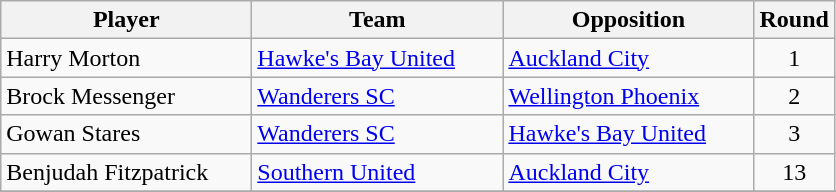<table class="wikitable" style="text-align:left;">
<tr>
<th width=160>Player</th>
<th width=160>Team</th>
<th width=160>Opposition</th>
<th width=40>Round</th>
</tr>
<tr>
<td> Harry Morton</td>
<td> <a href='#'>Hawke's Bay United</a></td>
<td> <a href='#'>Auckland City</a></td>
<td align=center>1</td>
</tr>
<tr>
<td> Brock Messenger</td>
<td> <a href='#'>Wanderers SC</a></td>
<td> <a href='#'>Wellington Phoenix</a></td>
<td align=center>2</td>
</tr>
<tr>
<td> Gowan Stares</td>
<td> <a href='#'>Wanderers SC</a></td>
<td> <a href='#'>Hawke's Bay United</a></td>
<td align=center>3</td>
</tr>
<tr>
<td> Benjudah Fitzpatrick</td>
<td> <a href='#'>Southern United</a></td>
<td> <a href='#'>Auckland City</a></td>
<td align=center>13</td>
</tr>
<tr>
</tr>
</table>
